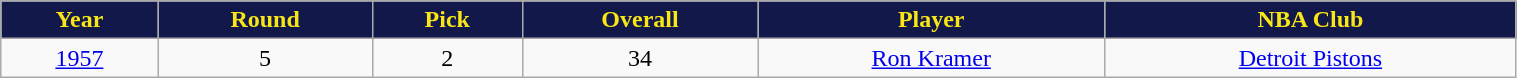<table class="wikitable" style="width:80%;">
<tr style="text-align:center; background:#121849; color:#f8e616;">
<td><strong>Year</strong></td>
<td><strong>Round</strong></td>
<td><strong>Pick</strong></td>
<td><strong>Overall</strong></td>
<td><strong>Player</strong></td>
<td><strong>NBA Club</strong></td>
</tr>
<tr style="text-align:center;" bgcolor="">
<td><a href='#'>1957</a></td>
<td>5</td>
<td>2</td>
<td>34</td>
<td><a href='#'>Ron Kramer</a></td>
<td><a href='#'>Detroit Pistons</a></td>
</tr>
</table>
